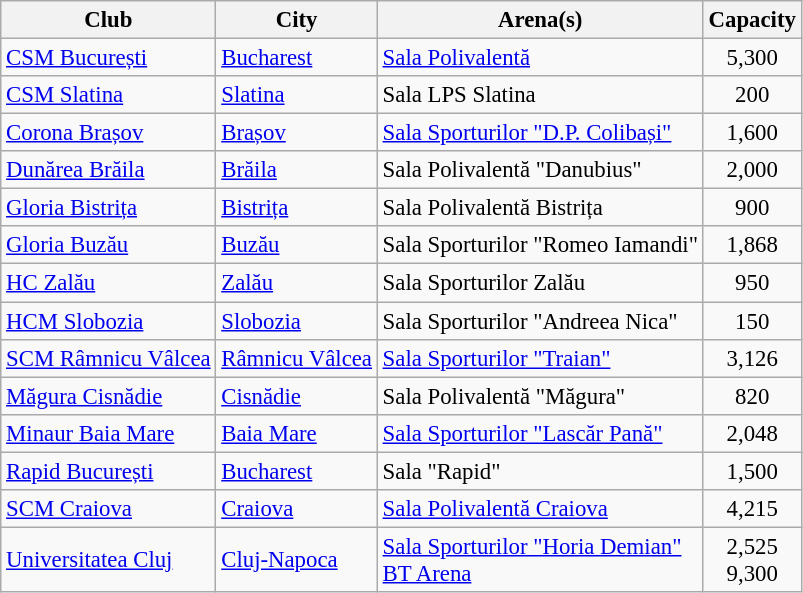<table class="wikitable sortable" style="font-size:95%;">
<tr>
<th>Club</th>
<th>City</th>
<th>Arena(s)</th>
<th>Capacity</th>
</tr>
<tr>
<td><a href='#'>CSM București</a></td>
<td><a href='#'>Bucharest</a></td>
<td><a href='#'>Sala Polivalentă</a></td>
<td align="center">5,300</td>
</tr>
<tr>
<td><a href='#'>CSM Slatina</a></td>
<td><a href='#'>Slatina</a></td>
<td>Sala LPS Slatina</td>
<td align="center">200</td>
</tr>
<tr>
<td><a href='#'>Corona Brașov</a></td>
<td><a href='#'>Brașov</a></td>
<td><a href='#'>Sala Sporturilor "D.P. Colibași"</a></td>
<td align="center">1,600</td>
</tr>
<tr>
<td><a href='#'>Dunărea Brăila</a></td>
<td><a href='#'>Brăila</a></td>
<td>Sala Polivalentă "Danubius"</td>
<td align="center">2,000</td>
</tr>
<tr>
<td><a href='#'>Gloria Bistrița</a></td>
<td><a href='#'>Bistrița</a></td>
<td>Sala Polivalentă Bistrița</td>
<td align="center">900</td>
</tr>
<tr>
<td><a href='#'>Gloria Buzău</a></td>
<td><a href='#'>Buzău</a></td>
<td>Sala Sporturilor "Romeo Iamandi"</td>
<td align="center">1,868</td>
</tr>
<tr>
<td><a href='#'>HC Zalău</a></td>
<td><a href='#'>Zalău</a></td>
<td>Sala Sporturilor Zalău</td>
<td align="center">950</td>
</tr>
<tr>
<td><a href='#'>HCM Slobozia</a></td>
<td><a href='#'>Slobozia</a></td>
<td>Sala Sporturilor "Andreea Nica"</td>
<td align="center">150</td>
</tr>
<tr>
<td><a href='#'>SCM Râmnicu Vâlcea</a></td>
<td><a href='#'>Râmnicu Vâlcea</a></td>
<td><a href='#'>Sala Sporturilor "Traian"</a></td>
<td align="center">3,126</td>
</tr>
<tr>
<td><a href='#'>Măgura Cisnădie</a></td>
<td><a href='#'>Cisnădie</a></td>
<td>Sala Polivalentă "Măgura"</td>
<td align="center">820</td>
</tr>
<tr>
<td><a href='#'>Minaur Baia Mare</a></td>
<td><a href='#'>Baia Mare</a></td>
<td><a href='#'>Sala Sporturilor "Lascăr Pană"</a></td>
<td align="center">2,048</td>
</tr>
<tr>
<td><a href='#'>Rapid București</a></td>
<td><a href='#'>Bucharest</a></td>
<td>Sala "Rapid"</td>
<td align="center">1,500</td>
</tr>
<tr>
<td><a href='#'>SCM Craiova</a></td>
<td><a href='#'>Craiova</a></td>
<td><a href='#'>Sala Polivalentă Craiova</a></td>
<td align="center">4,215</td>
</tr>
<tr>
<td><a href='#'>Universitatea Cluj</a></td>
<td><a href='#'>Cluj-Napoca</a></td>
<td><a href='#'>Sala Sporturilor "Horia Demian"</a><br><a href='#'>BT Arena</a></td>
<td align="center">2,525<br>9,300</td>
</tr>
</table>
